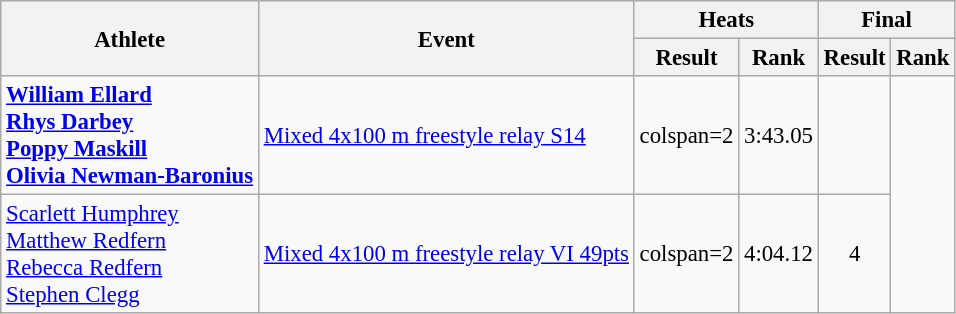<table class=wikitable style="font-size:95%">
<tr>
<th rowspan="2">Athlete</th>
<th rowspan="2">Event</th>
<th colspan="2">Heats</th>
<th colspan="2">Final</th>
</tr>
<tr>
<th>Result</th>
<th>Rank</th>
<th>Result</th>
<th>Rank</th>
</tr>
<tr style="text-align:center">
<td style="text-align:left"><strong><a href='#'>William Ellard</a></strong><br><strong><a href='#'>Rhys Darbey</a></strong><br><strong><a href='#'>Poppy Maskill</a></strong><br><strong><a href='#'>Olivia Newman-Baronius</a></strong></td>
<td style="text-align:left"><a href='#'>Mixed 4x100 m freestyle relay S14</a></td>
<td>colspan=2 </td>
<td>3:43.05</td>
<td></td>
</tr>
<tr style="text-align:center">
<td style="text-align:left"><a href='#'>Scarlett Humphrey</a><br><a href='#'>Matthew Redfern</a><br><a href='#'>Rebecca Redfern</a><br><a href='#'>Stephen Clegg</a></td>
<td style="text-align:left"><a href='#'>Mixed 4x100 m freestyle relay VI 49pts</a></td>
<td>colspan=2 </td>
<td>4:04.12</td>
<td>4</td>
</tr>
</table>
